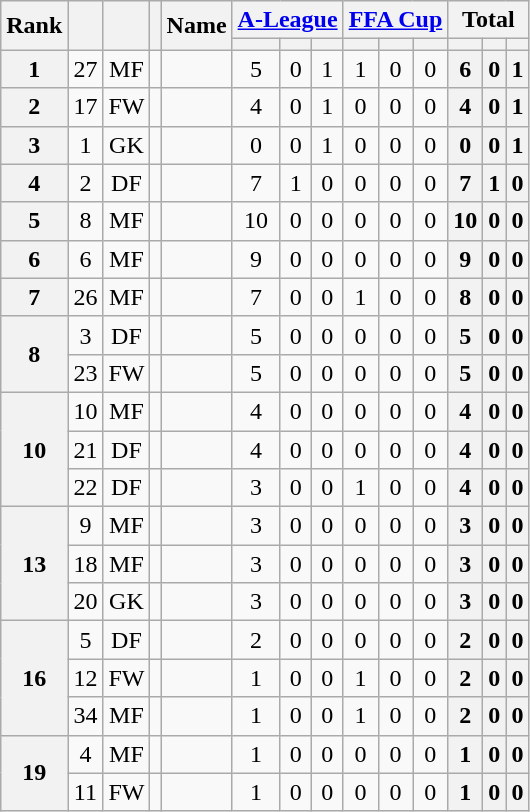<table class="wikitable sortable" style="text-align:center">
<tr>
<th rowspan="2">Rank</th>
<th rowspan="2"></th>
<th rowspan="2"></th>
<th rowspan="2"></th>
<th rowspan="2">Name</th>
<th colspan="3"><a href='#'>A-League</a></th>
<th colspan="3"><a href='#'>FFA Cup</a></th>
<th colspan="3">Total</th>
</tr>
<tr>
<th></th>
<th></th>
<th></th>
<th></th>
<th></th>
<th></th>
<th></th>
<th></th>
<th></th>
</tr>
<tr>
<th>1</th>
<td>27</td>
<td>MF</td>
<td></td>
<td align="left"><br></td>
<td>5</td>
<td>0</td>
<td>1<br></td>
<td>1</td>
<td>0</td>
<td>0<br></td>
<th>6</th>
<th>0</th>
<th>1</th>
</tr>
<tr>
<th>2</th>
<td>17</td>
<td>FW</td>
<td></td>
<td align="left"><br></td>
<td>4</td>
<td>0</td>
<td>1<br></td>
<td>0</td>
<td>0</td>
<td>0<br></td>
<th>4</th>
<th>0</th>
<th>1</th>
</tr>
<tr>
<th>3</th>
<td>1</td>
<td>GK</td>
<td></td>
<td align="left"><br></td>
<td>0</td>
<td>0</td>
<td>1<br></td>
<td>0</td>
<td>0</td>
<td>0<br></td>
<th>0</th>
<th>0</th>
<th>1</th>
</tr>
<tr>
<th>4</th>
<td>2</td>
<td>DF</td>
<td></td>
<td align="left"><br></td>
<td>7</td>
<td>1</td>
<td>0<br></td>
<td>0</td>
<td>0</td>
<td>0<br></td>
<th>7</th>
<th>1</th>
<th>0</th>
</tr>
<tr>
<th>5</th>
<td>8</td>
<td>MF</td>
<td></td>
<td align="left"><br></td>
<td>10</td>
<td>0</td>
<td>0<br></td>
<td>0</td>
<td>0</td>
<td>0<br></td>
<th>10</th>
<th>0</th>
<th>0</th>
</tr>
<tr>
<th>6</th>
<td>6</td>
<td>MF</td>
<td></td>
<td align="left"><br></td>
<td>9</td>
<td>0</td>
<td>0<br></td>
<td>0</td>
<td>0</td>
<td>0<br></td>
<th>9</th>
<th>0</th>
<th>0</th>
</tr>
<tr>
<th>7</th>
<td>26</td>
<td>MF</td>
<td></td>
<td align="left"><br></td>
<td>7</td>
<td>0</td>
<td>0<br></td>
<td>1</td>
<td>0</td>
<td>0<br></td>
<th>8</th>
<th>0</th>
<th>0</th>
</tr>
<tr>
<th rowspan="2">8</th>
<td>3</td>
<td>DF</td>
<td></td>
<td align="left"><br></td>
<td>5</td>
<td>0</td>
<td>0<br></td>
<td>0</td>
<td>0</td>
<td>0<br></td>
<th>5</th>
<th>0</th>
<th>0</th>
</tr>
<tr>
<td>23</td>
<td>FW</td>
<td></td>
<td align="left"><br></td>
<td>5</td>
<td>0</td>
<td>0<br></td>
<td>0</td>
<td>0</td>
<td>0<br></td>
<th>5</th>
<th>0</th>
<th>0</th>
</tr>
<tr>
<th rowspan="3">10</th>
<td>10</td>
<td>MF</td>
<td></td>
<td align="left"><br></td>
<td>4</td>
<td>0</td>
<td>0<br></td>
<td>0</td>
<td>0</td>
<td>0<br></td>
<th>4</th>
<th>0</th>
<th>0</th>
</tr>
<tr>
<td>21</td>
<td>DF</td>
<td></td>
<td align="left"><br></td>
<td>4</td>
<td>0</td>
<td>0<br></td>
<td>0</td>
<td>0</td>
<td>0<br></td>
<th>4</th>
<th>0</th>
<th>0</th>
</tr>
<tr>
<td>22</td>
<td>DF</td>
<td></td>
<td align="left"><br></td>
<td>3</td>
<td>0</td>
<td>0<br></td>
<td>1</td>
<td>0</td>
<td>0<br></td>
<th>4</th>
<th>0</th>
<th>0</th>
</tr>
<tr>
<th rowspan="3">13</th>
<td>9</td>
<td>MF</td>
<td></td>
<td align="left"><br></td>
<td>3</td>
<td>0</td>
<td>0<br></td>
<td>0</td>
<td>0</td>
<td>0<br></td>
<th>3</th>
<th>0</th>
<th>0</th>
</tr>
<tr>
<td>18</td>
<td>MF</td>
<td></td>
<td align="left"><br></td>
<td>3</td>
<td>0</td>
<td>0<br></td>
<td>0</td>
<td>0</td>
<td>0<br></td>
<th>3</th>
<th>0</th>
<th>0</th>
</tr>
<tr>
<td>20</td>
<td>GK</td>
<td></td>
<td align="left"><br></td>
<td>3</td>
<td>0</td>
<td>0<br></td>
<td>0</td>
<td>0</td>
<td>0<br></td>
<th>3</th>
<th>0</th>
<th>0</th>
</tr>
<tr>
<th rowspan="3">16</th>
<td>5</td>
<td>DF</td>
<td></td>
<td align="left"><br></td>
<td>2</td>
<td>0</td>
<td>0<br></td>
<td>0</td>
<td>0</td>
<td>0<br></td>
<th>2</th>
<th>0</th>
<th>0</th>
</tr>
<tr>
<td>12</td>
<td>FW</td>
<td></td>
<td align="left"><br></td>
<td>1</td>
<td>0</td>
<td>0<br></td>
<td>1</td>
<td>0</td>
<td>0<br></td>
<th>2</th>
<th>0</th>
<th>0</th>
</tr>
<tr>
<td>34</td>
<td>MF</td>
<td></td>
<td align="left"><br></td>
<td>1</td>
<td>0</td>
<td>0<br></td>
<td>1</td>
<td>0</td>
<td>0<br></td>
<th>2</th>
<th>0</th>
<th>0</th>
</tr>
<tr>
<th rowspan="2">19</th>
<td>4</td>
<td>MF</td>
<td></td>
<td align="left"><br></td>
<td>1</td>
<td>0</td>
<td>0<br></td>
<td>0</td>
<td>0</td>
<td>0<br></td>
<th>1</th>
<th>0</th>
<th>0</th>
</tr>
<tr>
<td>11</td>
<td>FW</td>
<td></td>
<td align="left"><br></td>
<td>1</td>
<td>0</td>
<td>0<br></td>
<td>0</td>
<td>0</td>
<td>0<br></td>
<th>1</th>
<th>0</th>
<th>0</th>
</tr>
</table>
